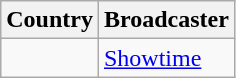<table class="wikitable">
<tr>
<th align=center>Country</th>
<th align=center>Broadcaster</th>
</tr>
<tr>
<td></td>
<td><a href='#'>Showtime</a></td>
</tr>
</table>
